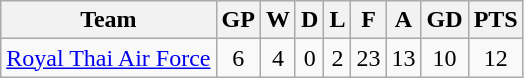<table class="wikitable" style="text-align:center;">
<tr>
<th>Team</th>
<th>GP</th>
<th>W</th>
<th>D</th>
<th>L</th>
<th>F</th>
<th>A</th>
<th>GD</th>
<th>PTS</th>
</tr>
<tr>
<td><a href='#'>Royal Thai Air Force</a></td>
<td>6</td>
<td>4</td>
<td>0</td>
<td>2</td>
<td>23</td>
<td>13</td>
<td>10</td>
<td>12</td>
</tr>
</table>
